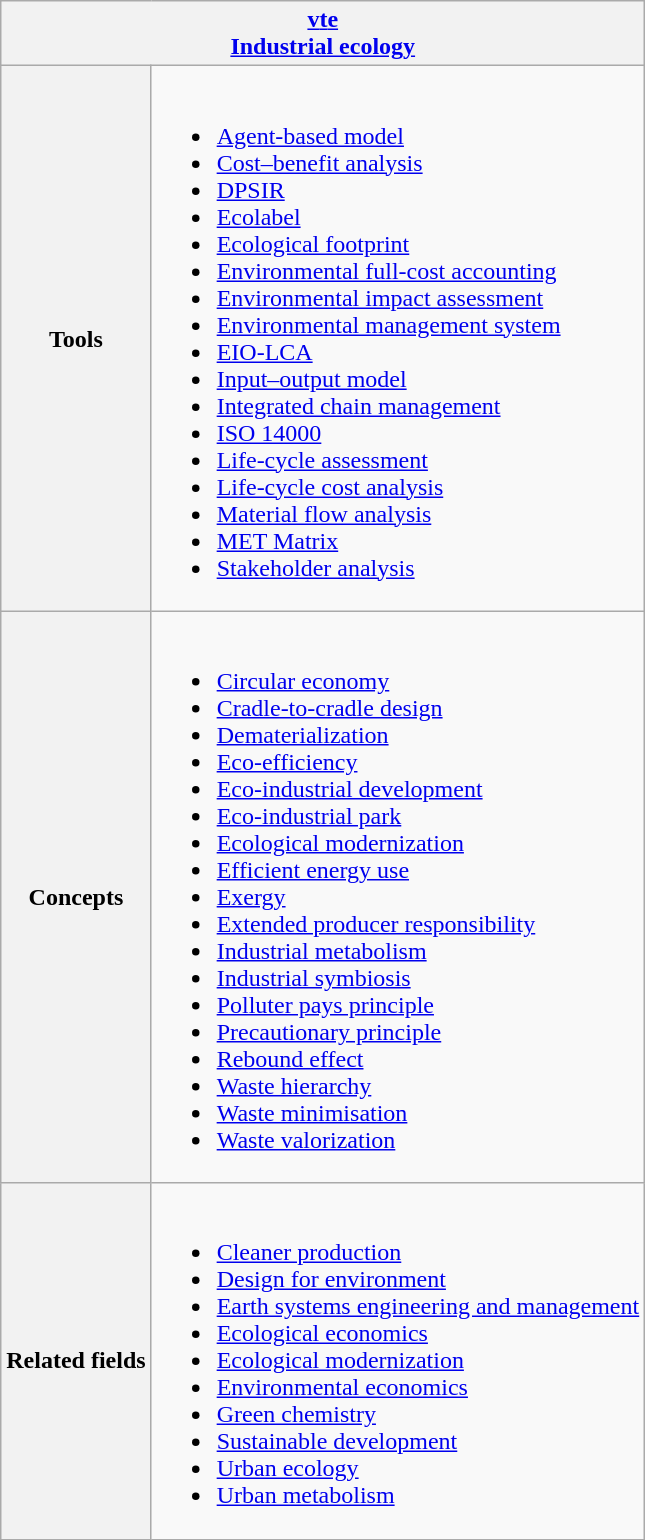<table class="wikitable mw-collapsible">
<tr>
<th colspan="2"><a href='#'><abbr>v</abbr></a><a href='#'><abbr>t</abbr></a><a href='#'><abbr>e</abbr></a><br><a href='#'>Industrial ecology</a></th>
</tr>
<tr>
<th>Tools</th>
<td><br><ul><li><a href='#'>Agent-based model</a></li><li><a href='#'>Cost–benefit analysis</a></li><li><a href='#'>DPSIR</a></li><li><a href='#'>Ecolabel</a></li><li><a href='#'>Ecological footprint</a></li><li><a href='#'>Environmental full-cost accounting</a></li><li><a href='#'>Environmental impact assessment</a></li><li><a href='#'>Environmental management system</a></li><li><a href='#'>EIO-LCA</a></li><li><a href='#'>Input–output model</a></li><li><a href='#'>Integrated chain management</a></li><li><a href='#'>ISO 14000</a></li><li><a href='#'>Life-cycle assessment</a></li><li><a href='#'>Life-cycle cost analysis</a></li><li><a href='#'>Material flow analysis</a></li><li><a href='#'>MET Matrix</a></li><li><a href='#'>Stakeholder analysis</a></li></ul></td>
</tr>
<tr>
<th>Concepts</th>
<td><br><ul><li><a href='#'>Circular economy</a></li><li><a href='#'>Cradle-to-cradle design</a></li><li><a href='#'>Dematerialization</a></li><li><a href='#'>Eco-efficiency</a></li><li><a href='#'>Eco-industrial development</a></li><li><a href='#'>Eco-industrial park</a></li><li><a href='#'>Ecological modernization</a></li><li><a href='#'>Efficient energy use</a></li><li><a href='#'>Exergy</a></li><li><a href='#'>Extended producer responsibility</a></li><li><a href='#'>Industrial metabolism</a></li><li><a href='#'>Industrial symbiosis</a></li><li><a href='#'>Polluter pays principle</a></li><li><a href='#'>Precautionary principle</a></li><li><a href='#'>Rebound effect</a></li><li><a href='#'>Waste hierarchy</a></li><li><a href='#'>Waste minimisation</a></li><li><a href='#'>Waste valorization</a></li></ul></td>
</tr>
<tr>
<th>Related fields</th>
<td><br><ul><li><a href='#'>Cleaner production</a></li><li><a href='#'>Design for environment</a></li><li><a href='#'>Earth systems engineering and management</a></li><li><a href='#'>Ecological economics</a></li><li><a href='#'>Ecological modernization</a></li><li><a href='#'>Environmental economics</a></li><li><a href='#'>Green chemistry</a></li><li><a href='#'>Sustainable development</a></li><li><a href='#'>Urban ecology</a></li><li><a href='#'>Urban metabolism</a></li></ul></td>
</tr>
</table>
